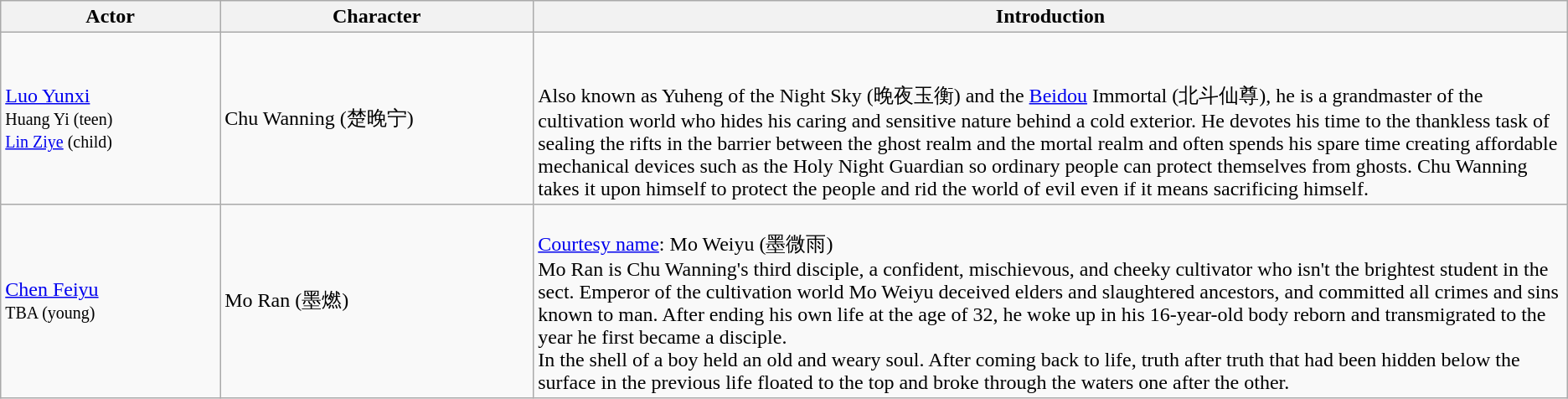<table class="wikitable">
<tr>
<th style="width:14%">Actor</th>
<th style="width:20%">Character</th>
<th>Introduction</th>
</tr>
<tr>
<td><a href='#'>Luo Yunxi</a><br> <small>Huang Yi (teen)</small><br><small><a href='#'>Lin Ziye</a> (child)</small></td>
<td>Chu Wanning (楚晚宁)</td>
<td><br><br>Also known as Yuheng of the Night Sky (晚夜玉衡) and the <a href='#'>Beidou</a> Immortal (北斗仙尊), he is a grandmaster of the cultivation world who hides his caring and sensitive nature behind a cold exterior. He devotes his time to the thankless task of sealing the rifts in the barrier between the ghost realm and the mortal realm and often spends his spare time creating affordable mechanical devices such as the Holy Night Guardian so ordinary people can protect themselves from ghosts. Chu Wanning takes it upon himself to protect the people and rid the world of evil even if it means sacrificing himself.</td>
</tr>
<tr>
<td><a href='#'>Chen Feiyu</a><br> <small>TBA (young)</small></td>
<td>Mo Ran (墨燃)</td>
<td><br><a href='#'>Courtesy name</a>: Mo Weiyu (墨微雨)<br>
Mo Ran is Chu Wanning's third disciple, a confident, mischievous, and cheeky cultivator who isn't the brightest student in the sect. Emperor of the cultivation world Mo Weiyu deceived elders and slaughtered ancestors, and committed all crimes and sins known to man. After ending his own life at the age of 32, he woke up in his 16-year-old body reborn and transmigrated to the year he first became a disciple.<br>In the shell of a boy held an old and weary soul. After coming back to life, truth after truth that had been hidden below the surface in the previous life floated to the top and broke through the waters one after the other.</td>
</tr>
</table>
